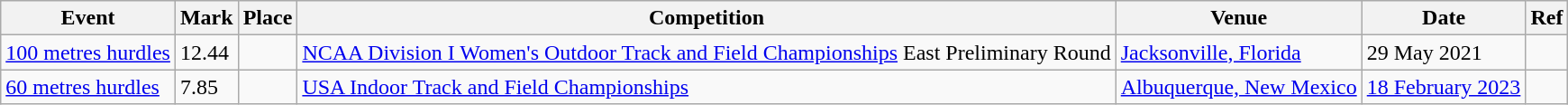<table class="wikitable">
<tr>
<th>Event</th>
<th>Mark</th>
<th>Place</th>
<th>Competition</th>
<th>Venue</th>
<th>Date</th>
<th>Ref</th>
</tr>
<tr>
<td><a href='#'>100 metres hurdles</a></td>
<td>12.44 </td>
<td style="text-align:center;"></td>
<td><a href='#'>NCAA Division I Women's Outdoor Track and Field Championships</a> East Preliminary Round</td>
<td><a href='#'>Jacksonville, Florida</a></td>
<td>29 May 2021</td>
<td></td>
</tr>
<tr>
<td><a href='#'>60 metres hurdles</a></td>
<td>7.85 </td>
<td style="text-align:center;"></td>
<td><a href='#'>USA Indoor Track and Field Championships</a></td>
<td><a href='#'>Albuquerque, New Mexico</a></td>
<td><a href='#'>18 February 2023</a></td>
<td></td>
</tr>
</table>
